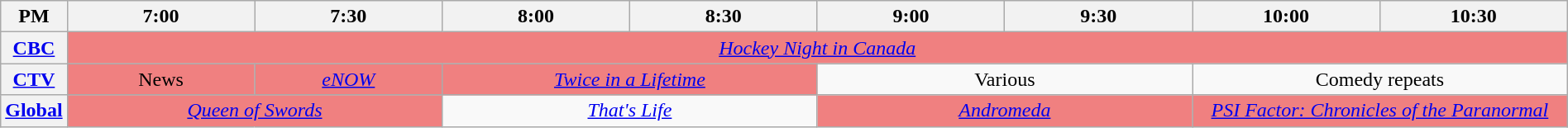<table class="wikitable" width="100%">
<tr>
<th width="4%">PM</th>
<th width="12%">7:00</th>
<th width="12%">7:30</th>
<th width="12%">8:00</th>
<th width="12%">8:30</th>
<th width="12%">9:00</th>
<th width="12%">9:30</th>
<th width="12%">10:00</th>
<th width="12%">10:30</th>
</tr>
<tr align="center">
<th><a href='#'>CBC</a></th>
<td colspan="8" align="center" bgcolor="#F08080"><em><a href='#'>Hockey Night in Canada</a></em></td>
</tr>
<tr align="center">
<th><a href='#'>CTV</a></th>
<td colspan="1" align="center" bgcolor="#F08080">News</td>
<td colspan="1" align="center" bgcolor="#F08080"><em><a href='#'>eNOW</a></em></td>
<td colspan="2" align="center" bgcolor="#F08080"><em><a href='#'>Twice in a Lifetime</a></em></td>
<td colspan="2" align="center">Various</td>
<td colspan="2" align="center">Comedy repeats</td>
</tr>
<tr align="center">
<th><a href='#'>Global</a></th>
<td colspan="2" align="center" bgcolor="#F08080"><em><a href='#'>Queen of Swords</a></em></td>
<td colspan="2" align="center"><em><a href='#'>That's Life</a></em></td>
<td colspan="2" align="center" bgcolor="#F08080"><em><a href='#'>Andromeda</a></em></td>
<td colspan="2" align="center" bgcolor="#F08080"><em><a href='#'>PSI Factor: Chronicles of the Paranormal</a></em></td>
</tr>
</table>
